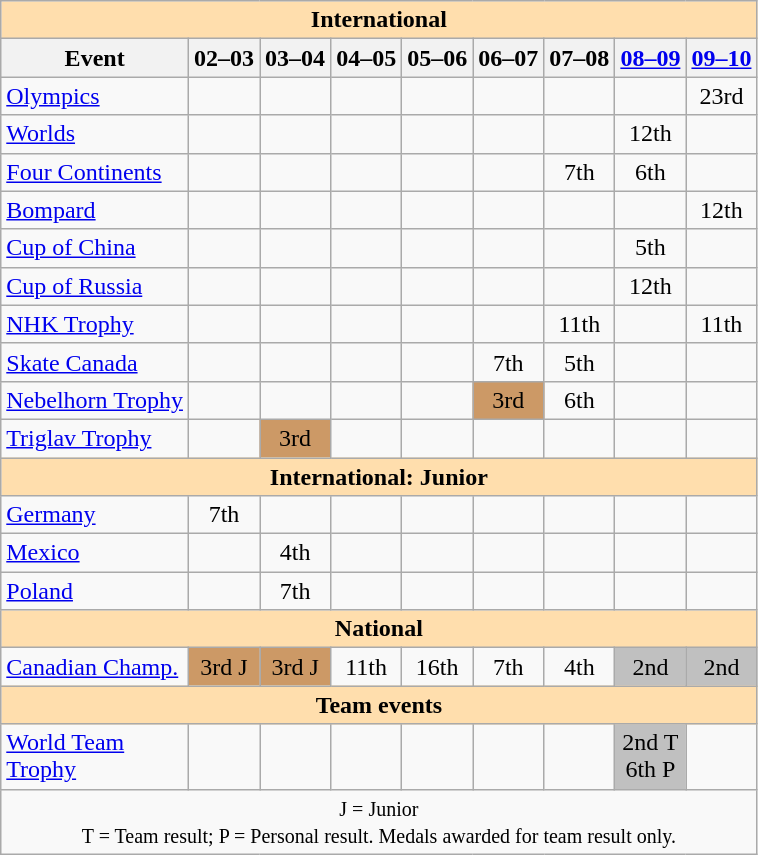<table class="wikitable" style="text-align:center">
<tr>
<th colspan="9" style="background-color: #ffdead; " align="center">International</th>
</tr>
<tr>
<th>Event</th>
<th>02–03</th>
<th>03–04</th>
<th>04–05</th>
<th>05–06</th>
<th>06–07</th>
<th>07–08</th>
<th><a href='#'>08–09</a></th>
<th><a href='#'>09–10</a></th>
</tr>
<tr>
<td align=left><a href='#'>Olympics</a></td>
<td></td>
<td></td>
<td></td>
<td></td>
<td></td>
<td></td>
<td></td>
<td>23rd</td>
</tr>
<tr>
<td align=left><a href='#'>Worlds</a></td>
<td></td>
<td></td>
<td></td>
<td></td>
<td></td>
<td></td>
<td>12th</td>
<td></td>
</tr>
<tr>
<td align=left><a href='#'>Four Continents</a></td>
<td></td>
<td></td>
<td></td>
<td></td>
<td></td>
<td>7th</td>
<td>6th</td>
<td></td>
</tr>
<tr>
<td align=left> <a href='#'>Bompard</a></td>
<td></td>
<td></td>
<td></td>
<td></td>
<td></td>
<td></td>
<td></td>
<td>12th</td>
</tr>
<tr>
<td align=left> <a href='#'>Cup of China</a></td>
<td></td>
<td></td>
<td></td>
<td></td>
<td></td>
<td></td>
<td>5th</td>
<td></td>
</tr>
<tr>
<td align=left> <a href='#'>Cup of Russia</a></td>
<td></td>
<td></td>
<td></td>
<td></td>
<td></td>
<td></td>
<td>12th</td>
<td></td>
</tr>
<tr>
<td align=left> <a href='#'>NHK Trophy</a></td>
<td></td>
<td></td>
<td></td>
<td></td>
<td></td>
<td>11th</td>
<td></td>
<td>11th</td>
</tr>
<tr>
<td align=left> <a href='#'>Skate Canada</a></td>
<td></td>
<td></td>
<td></td>
<td></td>
<td>7th</td>
<td>5th</td>
<td></td>
<td></td>
</tr>
<tr>
<td align=left><a href='#'>Nebelhorn Trophy</a></td>
<td></td>
<td></td>
<td></td>
<td></td>
<td bgcolor=cc9966>3rd</td>
<td>6th</td>
<td></td>
<td></td>
</tr>
<tr>
<td align=left><a href='#'>Triglav Trophy</a></td>
<td></td>
<td bgcolor=cc9966>3rd</td>
<td></td>
<td></td>
<td></td>
<td></td>
<td></td>
<td></td>
</tr>
<tr>
<th colspan="9" style="background-color: #ffdead; " align="center">International: Junior</th>
</tr>
<tr>
<td align=left> <a href='#'>Germany</a></td>
<td>7th</td>
<td></td>
<td></td>
<td></td>
<td></td>
<td></td>
<td></td>
<td></td>
</tr>
<tr>
<td align=left> <a href='#'>Mexico</a></td>
<td></td>
<td>4th</td>
<td></td>
<td></td>
<td></td>
<td></td>
<td></td>
<td></td>
</tr>
<tr>
<td align=left> <a href='#'>Poland</a></td>
<td></td>
<td>7th</td>
<td></td>
<td></td>
<td></td>
<td></td>
<td></td>
<td></td>
</tr>
<tr>
<th colspan="9" style="background-color: #ffdead; " align="center">National</th>
</tr>
<tr>
<td align=left><a href='#'>Canadian Champ.</a></td>
<td bgcolor="cc9966">3rd J</td>
<td bgcolor=cc9966>3rd J</td>
<td>11th</td>
<td>16th</td>
<td>7th</td>
<td>4th</td>
<td bgcolor=silver>2nd</td>
<td bgcolor=silver>2nd</td>
</tr>
<tr>
<th colspan="9" style="background-color: #ffdead; " align="center">Team events</th>
</tr>
<tr>
<td align=left><a href='#'>World Team<br>Trophy</a></td>
<td></td>
<td></td>
<td></td>
<td></td>
<td></td>
<td></td>
<td bgcolor=silver>2nd T <br>6th P</td>
<td></td>
</tr>
<tr>
<td colspan="9" align="center"><small> J = Junior <br> T = Team result; P = Personal result. Medals awarded for team result only.</small></td>
</tr>
</table>
